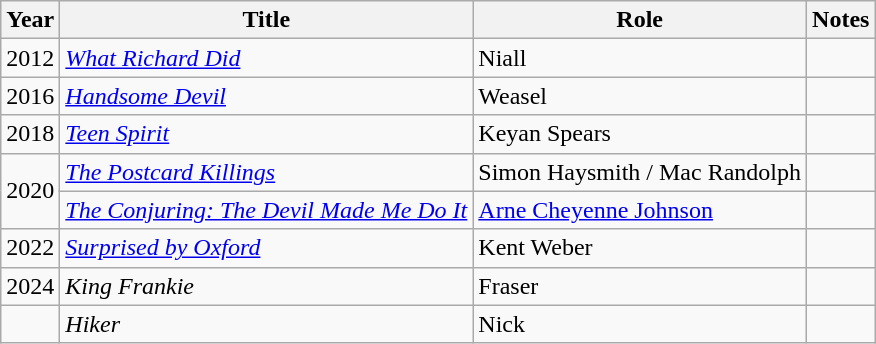<table class="wikitable">
<tr>
<th>Year</th>
<th>Title</th>
<th>Role</th>
<th>Notes</th>
</tr>
<tr>
<td>2012</td>
<td><em><a href='#'>What Richard Did</a></em></td>
<td>Niall</td>
<td></td>
</tr>
<tr>
<td>2016</td>
<td><a href='#'><em>Handsome Devil</em></a></td>
<td>Weasel</td>
<td></td>
</tr>
<tr>
<td>2018</td>
<td><a href='#'><em>Teen Spirit</em></a></td>
<td>Keyan Spears</td>
<td></td>
</tr>
<tr>
<td rowspan="2">2020</td>
<td><em><a href='#'>The Postcard Killings</a></em></td>
<td>Simon Haysmith / Mac Randolph</td>
<td></td>
</tr>
<tr>
<td><em><a href='#'>The Conjuring: The Devil Made Me Do It</a></em></td>
<td><a href='#'>Arne Cheyenne Johnson</a></td>
<td></td>
</tr>
<tr>
<td>2022</td>
<td><em><a href='#'>Surprised by Oxford</a></em></td>
<td>Kent Weber</td>
<td></td>
</tr>
<tr>
<td>2024</td>
<td><em>King Frankie</em></td>
<td>Fraser</td>
<td></td>
</tr>
<tr>
<td></td>
<td><em>Hiker</em></td>
<td>Nick</td>
<td></td>
</tr>
</table>
